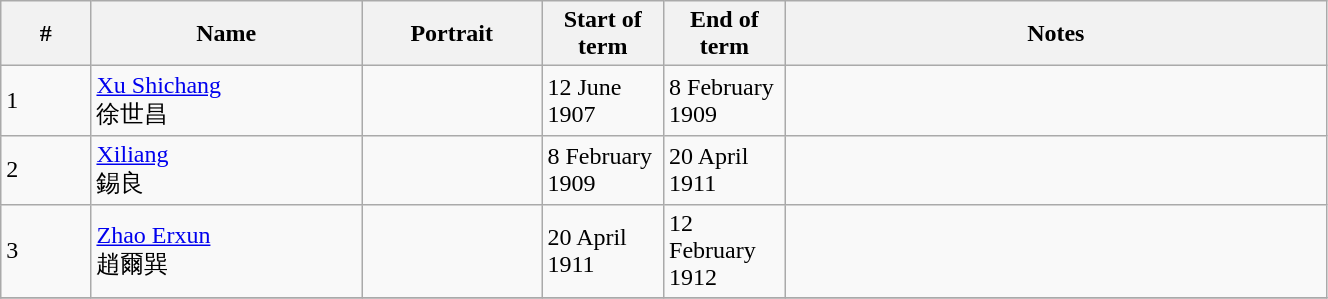<table class="wikitable" width=70%>
<tr>
<th width=5%>#</th>
<th width=15%>Name</th>
<th width=10%>Portrait</th>
<th width=5%>Start of term</th>
<th width=5%>End of term</th>
<th width=30%>Notes</th>
</tr>
<tr>
<td>1</td>
<td><a href='#'>Xu Shichang</a><br>徐世昌</td>
<td></td>
<td>12 June 1907</td>
<td>8 February 1909</td>
<td></td>
</tr>
<tr>
<td>2</td>
<td><a href='#'>Xiliang</a><br>錫良</td>
<td></td>
<td>8 February 1909</td>
<td>20 April 1911</td>
<td></td>
</tr>
<tr>
<td>3</td>
<td><a href='#'>Zhao Erxun</a><br>趙爾巽</td>
<td></td>
<td>20 April 1911</td>
<td>12 February 1912</td>
<td></td>
</tr>
<tr>
</tr>
</table>
